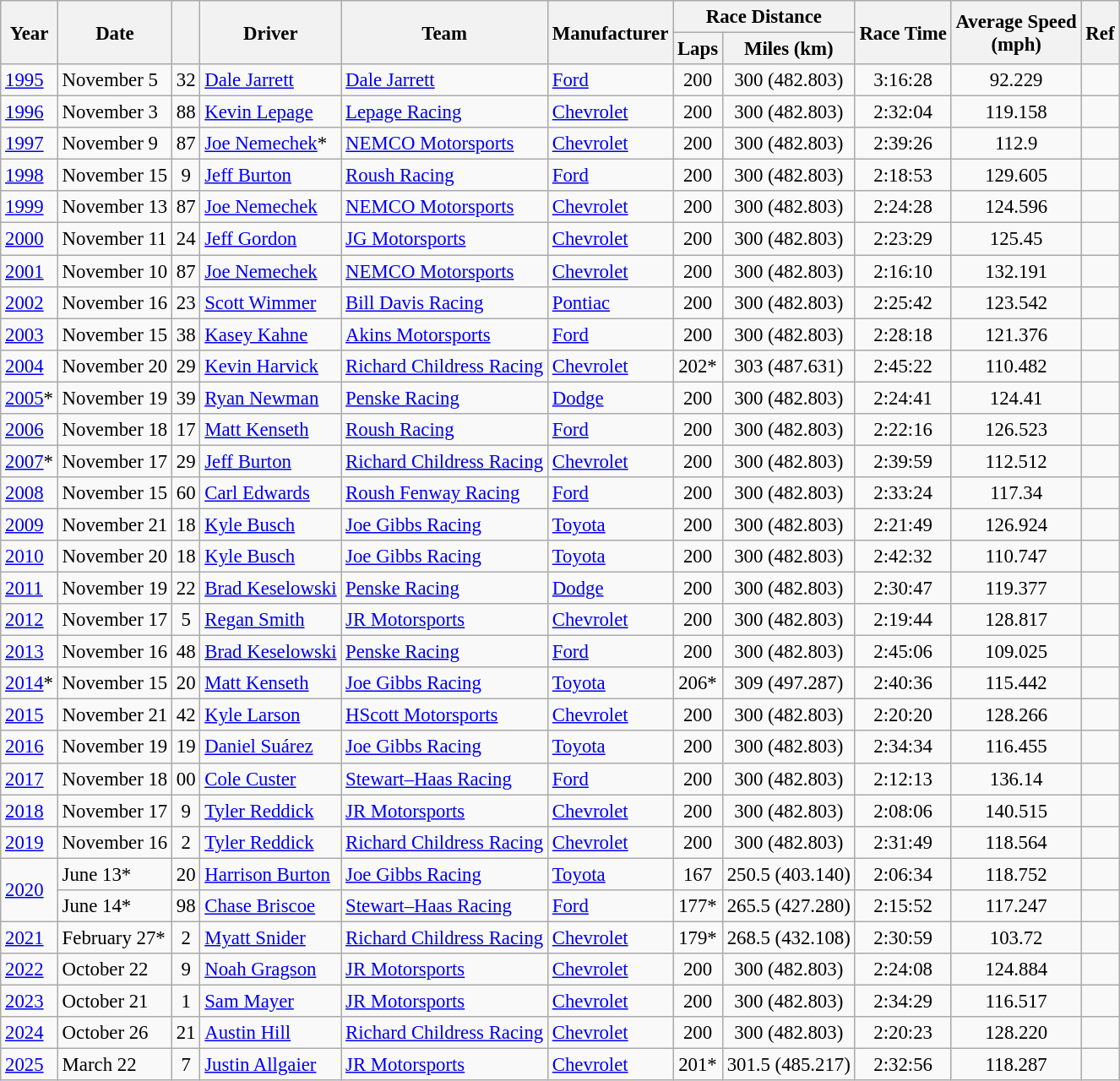<table class="wikitable" style="font-size: 95%;">
<tr>
<th rowspan="2">Year</th>
<th rowspan="2">Date</th>
<th rowspan="2"></th>
<th rowspan="2">Driver</th>
<th rowspan="2">Team</th>
<th rowspan="2">Manufacturer</th>
<th colspan="2">Race Distance</th>
<th rowspan="2">Race Time</th>
<th rowspan="2">Average Speed<br>(mph)</th>
<th rowspan="2">Ref</th>
</tr>
<tr>
<th>Laps</th>
<th>Miles (km)</th>
</tr>
<tr>
<td><a href='#'>1995</a></td>
<td>November 5</td>
<td align="center">32</td>
<td><a href='#'>Dale Jarrett</a></td>
<td><a href='#'>Dale Jarrett</a></td>
<td><a href='#'>Ford</a></td>
<td align="center">200</td>
<td align="center">300 (482.803)</td>
<td align="center">3:16:28</td>
<td align="center">92.229</td>
<td align="center"></td>
</tr>
<tr>
<td><a href='#'>1996</a></td>
<td>November 3</td>
<td align="center">88</td>
<td><a href='#'>Kevin Lepage</a></td>
<td><a href='#'>Lepage Racing</a></td>
<td><a href='#'>Chevrolet</a></td>
<td align="center">200</td>
<td align="center">300 (482.803)</td>
<td align="center">2:32:04</td>
<td align="center">119.158</td>
<td align="center"></td>
</tr>
<tr>
<td><a href='#'>1997</a></td>
<td>November 9</td>
<td align="center">87</td>
<td><a href='#'>Joe Nemechek</a>*</td>
<td><a href='#'>NEMCO Motorsports</a></td>
<td><a href='#'>Chevrolet</a></td>
<td align="center">200</td>
<td align="center">300 (482.803)</td>
<td align="center">2:39:26</td>
<td align="center">112.9</td>
<td align="center"></td>
</tr>
<tr>
<td><a href='#'>1998</a></td>
<td>November 15</td>
<td align="center">9</td>
<td><a href='#'>Jeff Burton</a></td>
<td><a href='#'>Roush Racing</a></td>
<td><a href='#'>Ford</a></td>
<td align="center">200</td>
<td align="center">300 (482.803)</td>
<td align="center">2:18:53</td>
<td align="center">129.605</td>
<td align="center"></td>
</tr>
<tr>
<td><a href='#'>1999</a></td>
<td>November 13</td>
<td align="center">87</td>
<td><a href='#'>Joe Nemechek</a></td>
<td><a href='#'>NEMCO Motorsports</a></td>
<td><a href='#'>Chevrolet</a></td>
<td align="center">200</td>
<td align="center">300 (482.803)</td>
<td align="center">2:24:28</td>
<td align="center">124.596</td>
<td align="center"></td>
</tr>
<tr>
<td><a href='#'>2000</a></td>
<td>November 11</td>
<td align="center">24</td>
<td><a href='#'>Jeff Gordon</a></td>
<td><a href='#'>JG Motorsports</a></td>
<td><a href='#'>Chevrolet</a></td>
<td align="center">200</td>
<td align="center">300 (482.803)</td>
<td align="center">2:23:29</td>
<td align="center">125.45</td>
<td align="center"></td>
</tr>
<tr>
<td><a href='#'>2001</a></td>
<td>November 10</td>
<td align="center">87</td>
<td><a href='#'>Joe Nemechek</a></td>
<td><a href='#'>NEMCO Motorsports</a></td>
<td><a href='#'>Chevrolet</a></td>
<td align="center">200</td>
<td align="center">300 (482.803)</td>
<td align="center">2:16:10</td>
<td align="center">132.191</td>
<td align="center"></td>
</tr>
<tr>
<td><a href='#'>2002</a></td>
<td>November 16</td>
<td align="center">23</td>
<td><a href='#'>Scott Wimmer</a></td>
<td><a href='#'>Bill Davis Racing</a></td>
<td><a href='#'>Pontiac</a></td>
<td align="center">200</td>
<td align="center">300 (482.803)</td>
<td align="center">2:25:42</td>
<td align="center">123.542</td>
<td align="center"></td>
</tr>
<tr>
<td><a href='#'>2003</a></td>
<td>November 15</td>
<td align="center">38</td>
<td><a href='#'>Kasey Kahne</a></td>
<td><a href='#'>Akins Motorsports</a></td>
<td><a href='#'>Ford</a></td>
<td align="center">200</td>
<td align="center">300 (482.803)</td>
<td align="center">2:28:18</td>
<td align="center">121.376</td>
<td align="center"></td>
</tr>
<tr>
<td><a href='#'>2004</a></td>
<td>November 20</td>
<td align="center">29</td>
<td><a href='#'>Kevin Harvick</a></td>
<td><a href='#'>Richard Childress Racing</a></td>
<td><a href='#'>Chevrolet</a></td>
<td align="center">202*</td>
<td align="center">303 (487.631)</td>
<td align="center">2:45:22</td>
<td align="center">110.482</td>
<td align="center"></td>
</tr>
<tr>
<td><a href='#'>2005</a>*</td>
<td>November 19</td>
<td align="center">39</td>
<td><a href='#'>Ryan Newman</a></td>
<td><a href='#'>Penske Racing</a></td>
<td><a href='#'>Dodge</a></td>
<td align="center">200</td>
<td align="center">300 (482.803)</td>
<td align="center">2:24:41</td>
<td align="center">124.41</td>
<td align="center"></td>
</tr>
<tr>
<td><a href='#'>2006</a></td>
<td>November 18</td>
<td align="center">17</td>
<td><a href='#'>Matt Kenseth</a></td>
<td><a href='#'>Roush Racing</a></td>
<td><a href='#'>Ford</a></td>
<td align="center">200</td>
<td align="center">300 (482.803)</td>
<td align="center">2:22:16</td>
<td align="center">126.523</td>
<td align="center"></td>
</tr>
<tr>
<td><a href='#'>2007</a>*</td>
<td>November 17</td>
<td align="center">29</td>
<td><a href='#'>Jeff Burton</a></td>
<td><a href='#'>Richard Childress Racing</a></td>
<td><a href='#'>Chevrolet</a></td>
<td align="center">200</td>
<td align="center">300 (482.803)</td>
<td align="center">2:39:59</td>
<td align="center">112.512</td>
<td align="center"></td>
</tr>
<tr>
<td><a href='#'>2008</a></td>
<td>November 15</td>
<td align="center">60</td>
<td><a href='#'>Carl Edwards</a></td>
<td><a href='#'>Roush Fenway Racing</a></td>
<td><a href='#'>Ford</a></td>
<td align="center">200</td>
<td align="center">300 (482.803)</td>
<td align="center">2:33:24</td>
<td align="center">117.34</td>
<td align="center"></td>
</tr>
<tr>
<td><a href='#'>2009</a></td>
<td>November 21</td>
<td align="center">18</td>
<td><a href='#'>Kyle Busch</a></td>
<td><a href='#'>Joe Gibbs Racing</a></td>
<td><a href='#'>Toyota</a></td>
<td align="center">200</td>
<td align="center">300 (482.803)</td>
<td align="center">2:21:49</td>
<td align="center">126.924</td>
<td align="center"></td>
</tr>
<tr>
<td><a href='#'>2010</a></td>
<td>November 20</td>
<td align="center">18</td>
<td><a href='#'>Kyle Busch</a></td>
<td><a href='#'>Joe Gibbs Racing</a></td>
<td><a href='#'>Toyota</a></td>
<td align="center">200</td>
<td align="center">300 (482.803)</td>
<td align="center">2:42:32</td>
<td align="center">110.747</td>
<td align="center"></td>
</tr>
<tr>
<td><a href='#'>2011</a></td>
<td>November 19</td>
<td align="center">22</td>
<td><a href='#'>Brad Keselowski</a></td>
<td><a href='#'>Penske Racing</a></td>
<td><a href='#'>Dodge</a></td>
<td align="center">200</td>
<td align="center">300 (482.803)</td>
<td align="center">2:30:47</td>
<td align="center">119.377</td>
<td align="center"></td>
</tr>
<tr>
<td><a href='#'>2012</a></td>
<td>November 17</td>
<td align="center">5</td>
<td><a href='#'>Regan Smith</a></td>
<td><a href='#'>JR Motorsports</a></td>
<td><a href='#'>Chevrolet</a></td>
<td align="center">200</td>
<td align="center">300 (482.803)</td>
<td align="center">2:19:44</td>
<td align="center">128.817</td>
<td align="center"></td>
</tr>
<tr>
<td><a href='#'>2013</a></td>
<td>November 16</td>
<td align="center">48</td>
<td><a href='#'>Brad Keselowski</a></td>
<td><a href='#'>Penske Racing</a></td>
<td><a href='#'>Ford</a></td>
<td align="center">200</td>
<td align="center">300 (482.803)</td>
<td align="center">2:45:06</td>
<td align="center">109.025</td>
<td align="center"></td>
</tr>
<tr>
<td><a href='#'>2014</a>*</td>
<td>November 15</td>
<td align="center">20</td>
<td><a href='#'>Matt Kenseth</a></td>
<td><a href='#'>Joe Gibbs Racing</a></td>
<td><a href='#'>Toyota</a></td>
<td align="center">206*</td>
<td align="center">309 (497.287)</td>
<td align="center">2:40:36</td>
<td align="center">115.442</td>
<td align="center"></td>
</tr>
<tr>
<td><a href='#'>2015</a></td>
<td>November 21</td>
<td align="center">42</td>
<td><a href='#'>Kyle Larson</a></td>
<td><a href='#'>HScott Motorsports</a></td>
<td><a href='#'>Chevrolet</a></td>
<td align="center">200</td>
<td align="center">300 (482.803)</td>
<td align="center">2:20:20</td>
<td align="center">128.266</td>
<td align="center"></td>
</tr>
<tr>
<td><a href='#'>2016</a></td>
<td>November 19</td>
<td align="center">19</td>
<td><a href='#'>Daniel Suárez</a></td>
<td><a href='#'>Joe Gibbs Racing</a></td>
<td><a href='#'>Toyota</a></td>
<td align="center">200</td>
<td align="center">300 (482.803)</td>
<td align="center">2:34:34</td>
<td align="center">116.455</td>
<td align="center"></td>
</tr>
<tr>
<td><a href='#'>2017</a></td>
<td>November 18</td>
<td align="center">00</td>
<td><a href='#'>Cole Custer</a></td>
<td><a href='#'>Stewart–Haas Racing</a></td>
<td><a href='#'>Ford</a></td>
<td align="center">200</td>
<td align="center">300 (482.803)</td>
<td align="center">2:12:13</td>
<td align="center">136.14</td>
<td align="center"></td>
</tr>
<tr>
<td><a href='#'>2018</a></td>
<td>November 17</td>
<td align="center">9</td>
<td><a href='#'>Tyler Reddick</a></td>
<td><a href='#'>JR Motorsports</a></td>
<td><a href='#'>Chevrolet</a></td>
<td align="center">200</td>
<td align="center">300 (482.803)</td>
<td align="center">2:08:06</td>
<td align="center">140.515</td>
<td align="center"></td>
</tr>
<tr>
<td><a href='#'>2019</a></td>
<td>November 16</td>
<td align="center">2</td>
<td><a href='#'>Tyler Reddick</a></td>
<td><a href='#'>Richard Childress Racing</a></td>
<td><a href='#'>Chevrolet</a></td>
<td align="center">200</td>
<td align="center">300 (482.803)</td>
<td align="center">2:31:49</td>
<td align="center">118.564</td>
<td align="center"></td>
</tr>
<tr>
<td rowspan="2"><a href='#'>2020</a></td>
<td>June 13*</td>
<td align="center">20</td>
<td><a href='#'>Harrison Burton</a></td>
<td><a href='#'>Joe Gibbs Racing</a></td>
<td><a href='#'>Toyota</a></td>
<td align="center">167</td>
<td align="center">250.5 (403.140)</td>
<td align="center">2:06:34</td>
<td align="center">118.752</td>
<td align="center"></td>
</tr>
<tr>
<td>June 14*</td>
<td align="center">98</td>
<td><a href='#'>Chase Briscoe</a></td>
<td><a href='#'>Stewart–Haas Racing</a></td>
<td><a href='#'>Ford</a></td>
<td align="center">177*</td>
<td align="center">265.5 (427.280)</td>
<td align="center">2:15:52</td>
<td align="center">117.247</td>
<td align="center"></td>
</tr>
<tr>
<td><a href='#'>2021</a></td>
<td>February 27*</td>
<td align="center">2</td>
<td><a href='#'>Myatt Snider</a></td>
<td><a href='#'>Richard Childress Racing</a></td>
<td><a href='#'>Chevrolet</a></td>
<td align="center">179*</td>
<td align="center">268.5 (432.108)</td>
<td align="center">2:30:59</td>
<td align="center">103.72</td>
<td align="center"></td>
</tr>
<tr>
<td><a href='#'>2022</a></td>
<td>October 22</td>
<td align="center">9</td>
<td><a href='#'>Noah Gragson</a></td>
<td><a href='#'>JR Motorsports</a></td>
<td><a href='#'>Chevrolet</a></td>
<td align="center">200</td>
<td align="center">300 (482.803)</td>
<td align="center">2:24:08</td>
<td align="center">124.884</td>
<td align="center"></td>
</tr>
<tr>
<td><a href='#'>2023</a></td>
<td>October 21</td>
<td align="center">1</td>
<td><a href='#'>Sam Mayer</a></td>
<td><a href='#'>JR Motorsports</a></td>
<td><a href='#'>Chevrolet</a></td>
<td align="center">200</td>
<td align="center">300 (482.803)</td>
<td align="center">2:34:29</td>
<td align="center">116.517</td>
<td align="center"></td>
</tr>
<tr>
<td><a href='#'>2024</a></td>
<td>October 26</td>
<td align="center">21</td>
<td><a href='#'>Austin Hill</a></td>
<td><a href='#'>Richard Childress Racing</a></td>
<td><a href='#'>Chevrolet</a></td>
<td align="center">200</td>
<td align="center">300 (482.803)</td>
<td align="center">2:20:23</td>
<td align="center">128.220</td>
<td align="center"></td>
</tr>
<tr>
<td><a href='#'>2025</a></td>
<td>March 22</td>
<td align="center">7</td>
<td><a href='#'>Justin Allgaier</a></td>
<td><a href='#'>JR Motorsports</a></td>
<td><a href='#'>Chevrolet</a></td>
<td align="center">201*</td>
<td align="center">301.5 (485.217)</td>
<td align="center">2:32:56</td>
<td align="center">118.287</td>
<td align="center"></td>
</tr>
</table>
